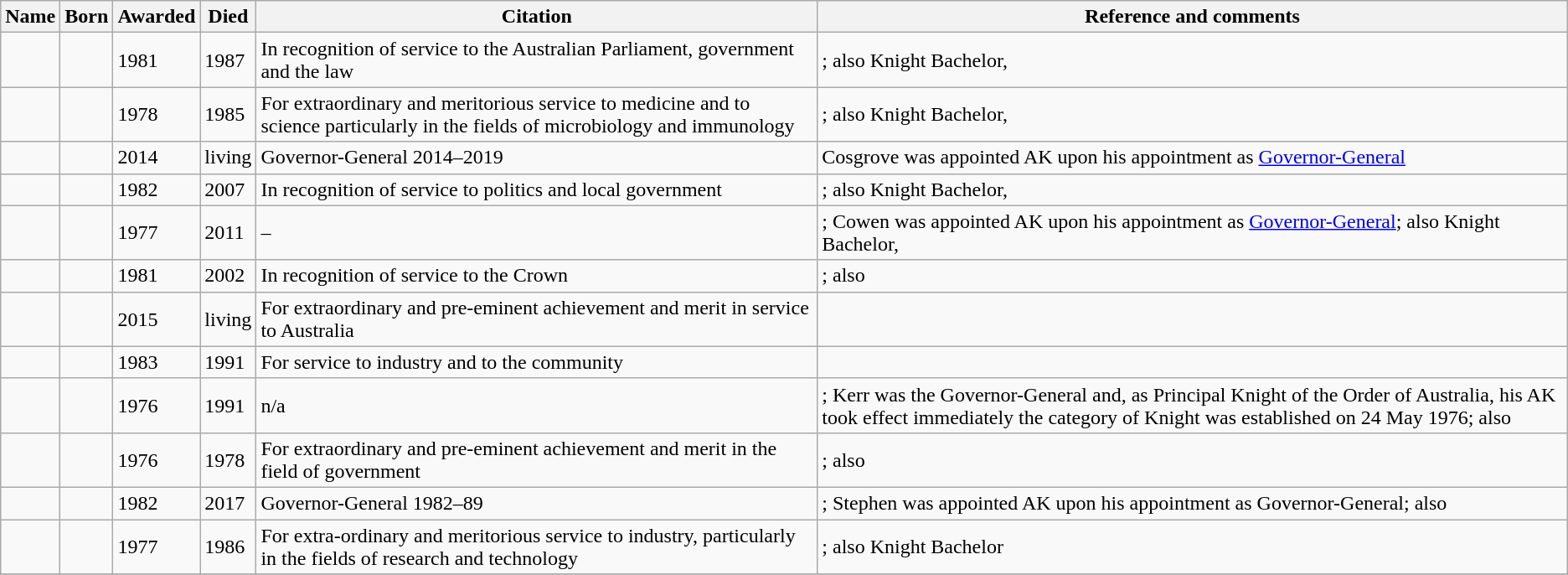<table class="wikitable sortable">
<tr>
<th>Name</th>
<th>Born</th>
<th>Awarded</th>
<th>Died</th>
<th>Citation</th>
<th>Reference and comments</th>
</tr>
<tr>
<td></td>
<td></td>
<td>1981</td>
<td>1987</td>
<td>In recognition of service to the Australian Parliament, government and the law</td>
<td>; also Knight Bachelor, </td>
</tr>
<tr>
<td></td>
<td></td>
<td>1978</td>
<td>1985</td>
<td>For extraordinary and meritorious service to medicine and to science particularly in the fields of microbiology and immunology</td>
<td>; also Knight Bachelor, </td>
</tr>
<tr>
<td></td>
<td></td>
<td>2014</td>
<td>living</td>
<td>Governor-General 2014–2019</td>
<td>Cosgrove was appointed AK upon his appointment as <a href='#'>Governor-General</a></td>
</tr>
<tr>
<td></td>
<td></td>
<td>1982</td>
<td>2007</td>
<td>In recognition of service to politics and local government</td>
<td>; also Knight Bachelor, </td>
</tr>
<tr>
<td></td>
<td></td>
<td>1977</td>
<td>2011</td>
<td>–</td>
<td>; Cowen was appointed AK upon his appointment as <a href='#'>Governor-General</a>; also Knight Bachelor, </td>
</tr>
<tr>
<td></td>
<td></td>
<td>1981</td>
<td>2002</td>
<td>In recognition of service to the Crown</td>
<td>; also </td>
</tr>
<tr>
<td></td>
<td></td>
<td>2015</td>
<td>living</td>
<td>For extraordinary and pre-eminent achievement and merit in service to Australia</td>
<td></td>
</tr>
<tr>
<td></td>
<td></td>
<td>1983</td>
<td>1991</td>
<td>For service to industry and to the community</td>
<td></td>
</tr>
<tr>
<td></td>
<td></td>
<td>1976</td>
<td>1991</td>
<td>n/a</td>
<td>; Kerr was the Governor-General and, as Principal Knight of the Order of Australia, his AK took effect immediately the category of Knight was established on 24 May 1976; also </td>
</tr>
<tr>
<td></td>
<td></td>
<td>1976</td>
<td>1978</td>
<td>For extraordinary and pre-eminent achievement and merit in the field of government</td>
<td>; also </td>
</tr>
<tr>
<td></td>
<td></td>
<td>1982</td>
<td>2017</td>
<td>Governor-General 1982–89</td>
<td>; Stephen was appointed AK upon his appointment as Governor-General; also </td>
</tr>
<tr>
<td></td>
<td></td>
<td>1977</td>
<td>1986</td>
<td>For extra-ordinary and meritorious service to industry, particularly in the fields of research and technology</td>
<td>; also Knight Bachelor</td>
</tr>
<tr>
</tr>
</table>
